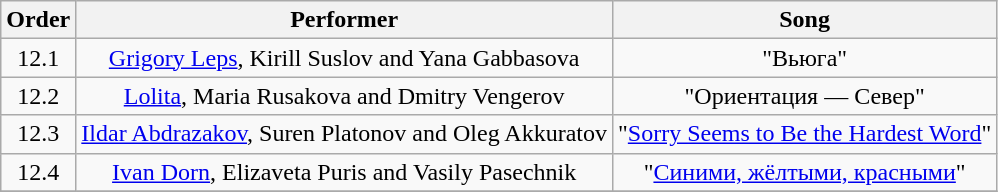<table class="wikitable" style="text-align:center;">
<tr>
<th>Order</th>
<th>Performer</th>
<th>Song</th>
</tr>
<tr>
<td>12.1</td>
<td><a href='#'>Grigory Leps</a>, Kirill Suslov and Yana Gabbasova</td>
<td>"Вьюга"</td>
</tr>
<tr>
<td>12.2</td>
<td><a href='#'>Lolita</a>, Maria Rusakova and Dmitry Vengerov</td>
<td>"Ориентация — Север"</td>
</tr>
<tr>
<td>12.3</td>
<td><a href='#'>Ildar Abdrazakov</a>, Suren Platonov and Oleg Akkuratov</td>
<td>"<a href='#'>Sorry Seems to Be the Hardest Word</a>"</td>
</tr>
<tr>
<td>12.4</td>
<td><a href='#'>Ivan Dorn</a>, Elizaveta Puris and Vasily Pasechnik</td>
<td>"<a href='#'>Синими, жёлтыми, красными</a>"</td>
</tr>
<tr>
</tr>
</table>
